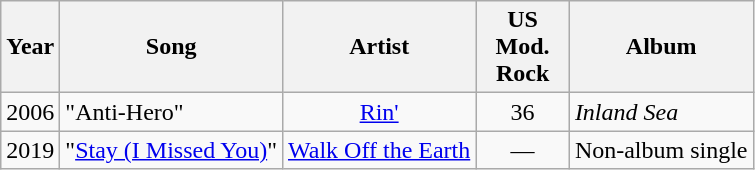<table class="wikitable" style="text-align:center;">
<tr>
<th>Year</th>
<th>Song</th>
<th>Artist</th>
<th width="55">US Mod. Rock</th>
<th>Album</th>
</tr>
<tr>
<td>2006</td>
<td align="left">"Anti-Hero"</td>
<td><a href='#'>Rin'</a></td>
<td>36</td>
<td align="left"><em>Inland Sea</em></td>
</tr>
<tr>
<td>2019</td>
<td align="left">"<a href='#'>Stay (I Missed You)</a>"</td>
<td><a href='#'>Walk Off the Earth</a></td>
<td>—</td>
<td align="left">Non-album single</td>
</tr>
</table>
